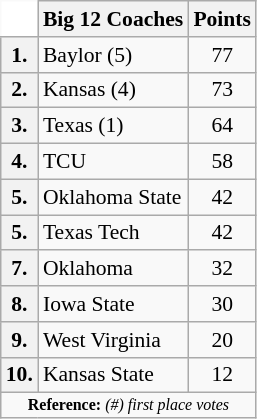<table class="wikitable" style="white-space:nowrap; font-size:90%;">
<tr>
<td ! colspan=1 style="background:white; border-top-style:hidden; border-left-style:hidden;"></td>
<th>Big 12 Coaches</th>
<th>Points</th>
</tr>
<tr>
<th>1.</th>
<td>Baylor (5)</td>
<td align="center">77</td>
</tr>
<tr>
<th>2.</th>
<td>Kansas (4)</td>
<td align="center">73</td>
</tr>
<tr>
<th>3.</th>
<td>Texas (1)</td>
<td align="center">64</td>
</tr>
<tr>
<th>4.</th>
<td>TCU</td>
<td align="center">58</td>
</tr>
<tr>
<th>5.</th>
<td>Oklahoma State</td>
<td align="center">42</td>
</tr>
<tr>
<th>5.</th>
<td>Texas Tech</td>
<td align="center">42</td>
</tr>
<tr>
<th>7.</th>
<td>Oklahoma</td>
<td align="center">32</td>
</tr>
<tr>
<th>8.</th>
<td>Iowa State</td>
<td align="center">30</td>
</tr>
<tr>
<th>9.</th>
<td>West Virginia</td>
<td align="center">20</td>
</tr>
<tr>
<th>10.</th>
<td>Kansas State</td>
<td align="center">12</td>
</tr>
<tr>
<td colspan="4"  style="font-size:8pt; text-align:center;"><strong>Reference: </strong> <em>(#) first place votes</em></td>
</tr>
</table>
